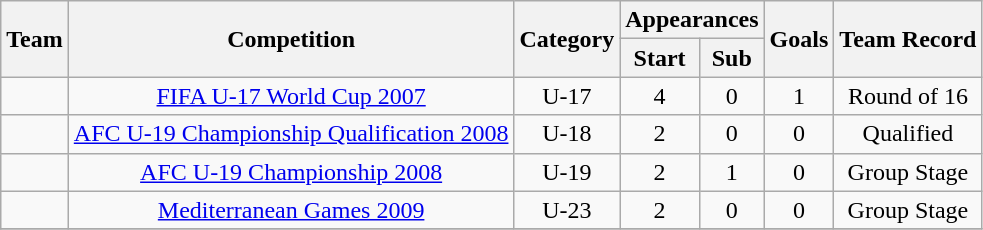<table class="wikitable" style="text-align: center;">
<tr>
<th rowspan="2">Team</th>
<th rowspan="2">Competition</th>
<th rowspan="2">Category</th>
<th colspan="2">Appearances</th>
<th rowspan="2">Goals</th>
<th rowspan="2">Team Record</th>
</tr>
<tr>
<th>Start</th>
<th>Sub</th>
</tr>
<tr>
<td align="left"></td>
<td><a href='#'>FIFA U-17 World Cup 2007</a></td>
<td>U-17</td>
<td>4</td>
<td>0</td>
<td>1</td>
<td>Round of 16</td>
</tr>
<tr>
<td align="left"></td>
<td><a href='#'>AFC U-19 Championship Qualification 2008</a></td>
<td>U-18</td>
<td>2</td>
<td>0</td>
<td>0</td>
<td>Qualified</td>
</tr>
<tr>
<td align="left"></td>
<td><a href='#'>AFC U-19 Championship 2008</a></td>
<td>U-19</td>
<td>2</td>
<td>1</td>
<td>0</td>
<td>Group Stage</td>
</tr>
<tr>
<td align="left"></td>
<td><a href='#'>Mediterranean Games 2009</a></td>
<td>U-23</td>
<td>2</td>
<td>0</td>
<td>0</td>
<td>Group Stage</td>
</tr>
<tr>
</tr>
</table>
